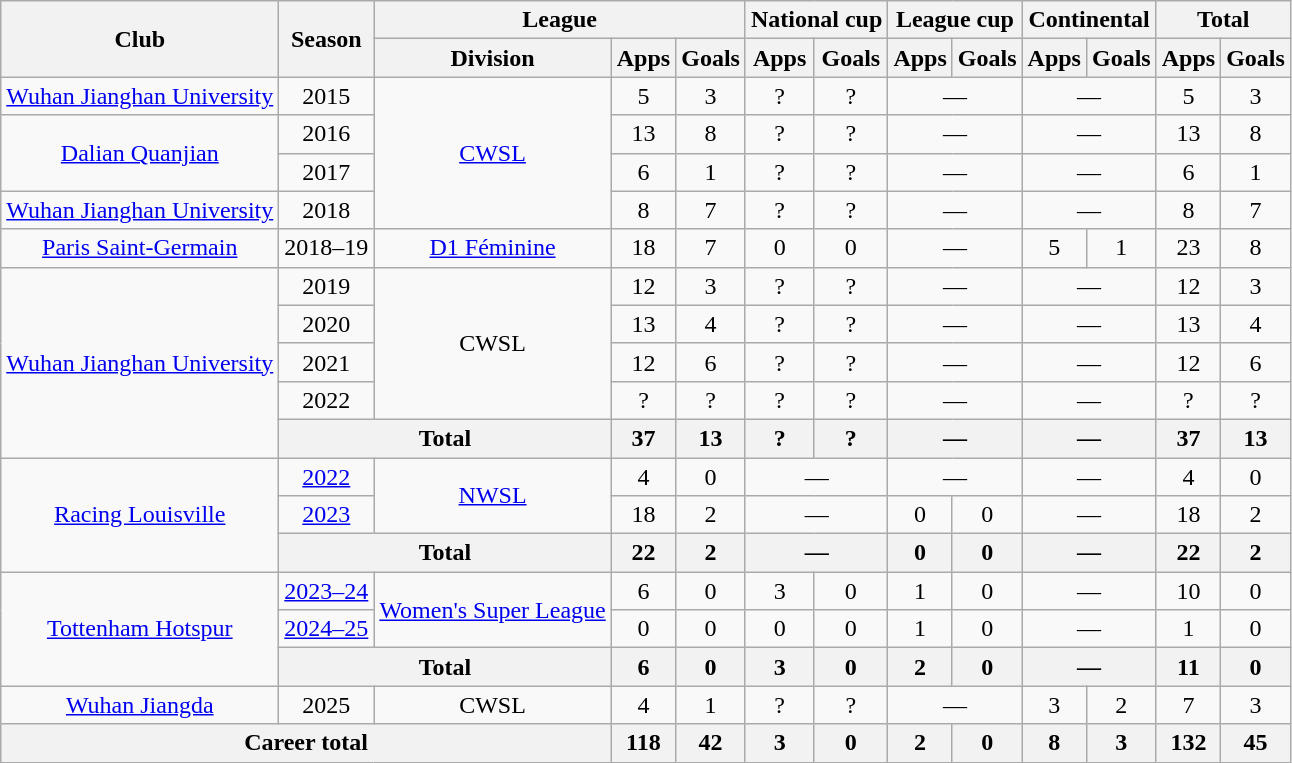<table class="wikitable" style="text-align:center">
<tr>
<th rowspan="2">Club</th>
<th rowspan="2">Season</th>
<th colspan="3">League</th>
<th colspan="2">National cup</th>
<th colspan="2">League cup</th>
<th colspan="2">Continental</th>
<th colspan="2">Total</th>
</tr>
<tr>
<th>Division</th>
<th>Apps</th>
<th>Goals</th>
<th>Apps</th>
<th>Goals</th>
<th>Apps</th>
<th>Goals</th>
<th>Apps</th>
<th>Goals</th>
<th>Apps</th>
<th>Goals</th>
</tr>
<tr>
<td><a href='#'>Wuhan Jianghan University</a></td>
<td>2015</td>
<td rowspan="4"><a href='#'>CWSL</a></td>
<td>5</td>
<td>3</td>
<td>?</td>
<td>?</td>
<td colspan="2">—</td>
<td colspan="2">—</td>
<td>5</td>
<td>3</td>
</tr>
<tr>
<td rowspan="2"><a href='#'>Dalian Quanjian</a></td>
<td>2016</td>
<td>13</td>
<td>8</td>
<td>?</td>
<td>?</td>
<td colspan="2">—</td>
<td colspan="2">—</td>
<td>13</td>
<td>8</td>
</tr>
<tr>
<td>2017</td>
<td>6</td>
<td>1</td>
<td>?</td>
<td>?</td>
<td colspan="2">—</td>
<td colspan="2">—</td>
<td>6</td>
<td>1</td>
</tr>
<tr>
<td><a href='#'>Wuhan Jianghan University</a></td>
<td>2018</td>
<td>8</td>
<td>7</td>
<td>?</td>
<td>?</td>
<td colspan="2">—</td>
<td colspan="2">—</td>
<td>8</td>
<td>7</td>
</tr>
<tr>
<td><a href='#'>Paris Saint-Germain</a></td>
<td>2018–19</td>
<td><a href='#'>D1 Féminine</a></td>
<td>18</td>
<td>7</td>
<td>0</td>
<td>0</td>
<td colspan="2">—</td>
<td>5</td>
<td>1</td>
<td>23</td>
<td>8</td>
</tr>
<tr>
<td rowspan="5"><a href='#'>Wuhan Jianghan University</a></td>
<td>2019</td>
<td rowspan="4">CWSL</td>
<td>12</td>
<td>3</td>
<td>?</td>
<td>?</td>
<td colspan="2">—</td>
<td colspan="2">—</td>
<td>12</td>
<td>3</td>
</tr>
<tr>
<td>2020</td>
<td>13</td>
<td>4</td>
<td>?</td>
<td>?</td>
<td colspan="2">—</td>
<td colspan="2">—</td>
<td>13</td>
<td>4</td>
</tr>
<tr>
<td>2021</td>
<td>12</td>
<td>6</td>
<td>?</td>
<td>?</td>
<td colspan="2">—</td>
<td colspan="2">—</td>
<td>12</td>
<td>6</td>
</tr>
<tr>
<td>2022</td>
<td>?</td>
<td>?</td>
<td>?</td>
<td>?</td>
<td colspan="2">—</td>
<td colspan="2">—</td>
<td>?</td>
<td>?</td>
</tr>
<tr>
<th colspan="2">Total</th>
<th>37</th>
<th>13</th>
<th>?</th>
<th>?</th>
<th colspan="2">—</th>
<th colspan="2">—</th>
<th>37</th>
<th>13</th>
</tr>
<tr>
<td rowspan="3"><a href='#'>Racing Louisville</a></td>
<td><a href='#'>2022</a></td>
<td rowspan="2"><a href='#'>NWSL</a></td>
<td>4</td>
<td>0</td>
<td colspan="2">—</td>
<td colspan="2">—</td>
<td colspan="2">—</td>
<td>4</td>
<td>0</td>
</tr>
<tr>
<td><a href='#'>2023</a></td>
<td>18</td>
<td>2</td>
<td colspan="2">—</td>
<td>0</td>
<td>0</td>
<td colspan="2">—</td>
<td>18</td>
<td>2</td>
</tr>
<tr>
<th colspan="2">Total</th>
<th>22</th>
<th>2</th>
<th colspan="2">—</th>
<th>0</th>
<th>0</th>
<th colspan="2">—</th>
<th>22</th>
<th>2</th>
</tr>
<tr>
<td rowspan="3"><a href='#'>Tottenham Hotspur</a></td>
<td><a href='#'>2023–24</a></td>
<td rowspan="2"><a href='#'>Women's Super League</a></td>
<td>6</td>
<td>0</td>
<td>3</td>
<td>0</td>
<td>1</td>
<td>0</td>
<td colspan="2">—</td>
<td>10</td>
<td>0</td>
</tr>
<tr>
<td><a href='#'>2024–25</a></td>
<td>0</td>
<td>0</td>
<td>0</td>
<td>0</td>
<td>1</td>
<td>0</td>
<td colspan="2">—</td>
<td>1</td>
<td>0</td>
</tr>
<tr>
<th colspan="2">Total</th>
<th>6</th>
<th>0</th>
<th>3</th>
<th>0</th>
<th>2</th>
<th>0</th>
<th colspan="2">—</th>
<th>11</th>
<th>0</th>
</tr>
<tr>
<td rowspan="1"><a href='#'>Wuhan Jiangda</a></td>
<td>2025</td>
<td rowspan="1">CWSL</td>
<td>4</td>
<td>1</td>
<td>?</td>
<td>?</td>
<td colspan="2">—</td>
<td>3</td>
<td>2</td>
<td>7</td>
<td>3</td>
</tr>
<tr>
<th colspan="3">Career total</th>
<th>118</th>
<th>42</th>
<th>3</th>
<th>0</th>
<th>2</th>
<th>0</th>
<th>8</th>
<th>3</th>
<th>132</th>
<th>45</th>
</tr>
</table>
